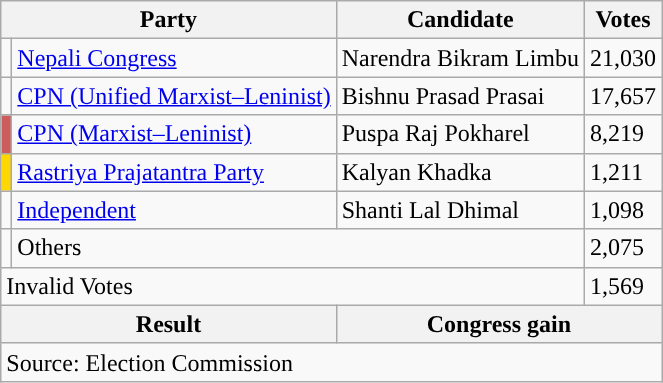<table class="wikitable">
<tr>
<th colspan="2">Party</th>
<th>Candidate</th>
<th>Votes</th>
</tr>
<tr>
<td style="background-color:"></td>
<td><a href='#'>Nepali Congress</a></td>
<td>Narendra Bikram Limbu</td>
<td>21,030</td>
</tr>
<tr>
<td style="background-color:"></td>
<td><a href='#'>CPN (Unified Marxist–Leninist)</a></td>
<td>Bishnu Prasad Prasai</td>
<td>17,657</td>
</tr>
<tr>
<td style="background-color:indianred"></td>
<td><a href='#'>CPN (Marxist–Leninist)</a></td>
<td>Puspa Raj Pokharel</td>
<td>8,219</td>
</tr>
<tr>
<td style="background-color:gold"></td>
<td><a href='#'>Rastriya Prajatantra Party</a></td>
<td>Kalyan Khadka</td>
<td>1,211</td>
</tr>
<tr>
<td style="background-color:"></td>
<td><a href='#'>Independent</a></td>
<td>Shanti Lal Dhimal</td>
<td>1,098</td>
</tr>
<tr>
<td></td>
<td colspan="2">Others</td>
<td>2,075</td>
</tr>
<tr>
<td colspan="3">Invalid Votes</td>
<td>1,569</td>
</tr>
<tr>
<th colspan="2">Result</th>
<th colspan="2">Congress gain</th>
</tr>
<tr>
<td colspan="4">Source: Election Commission</td>
</tr>
</table>
